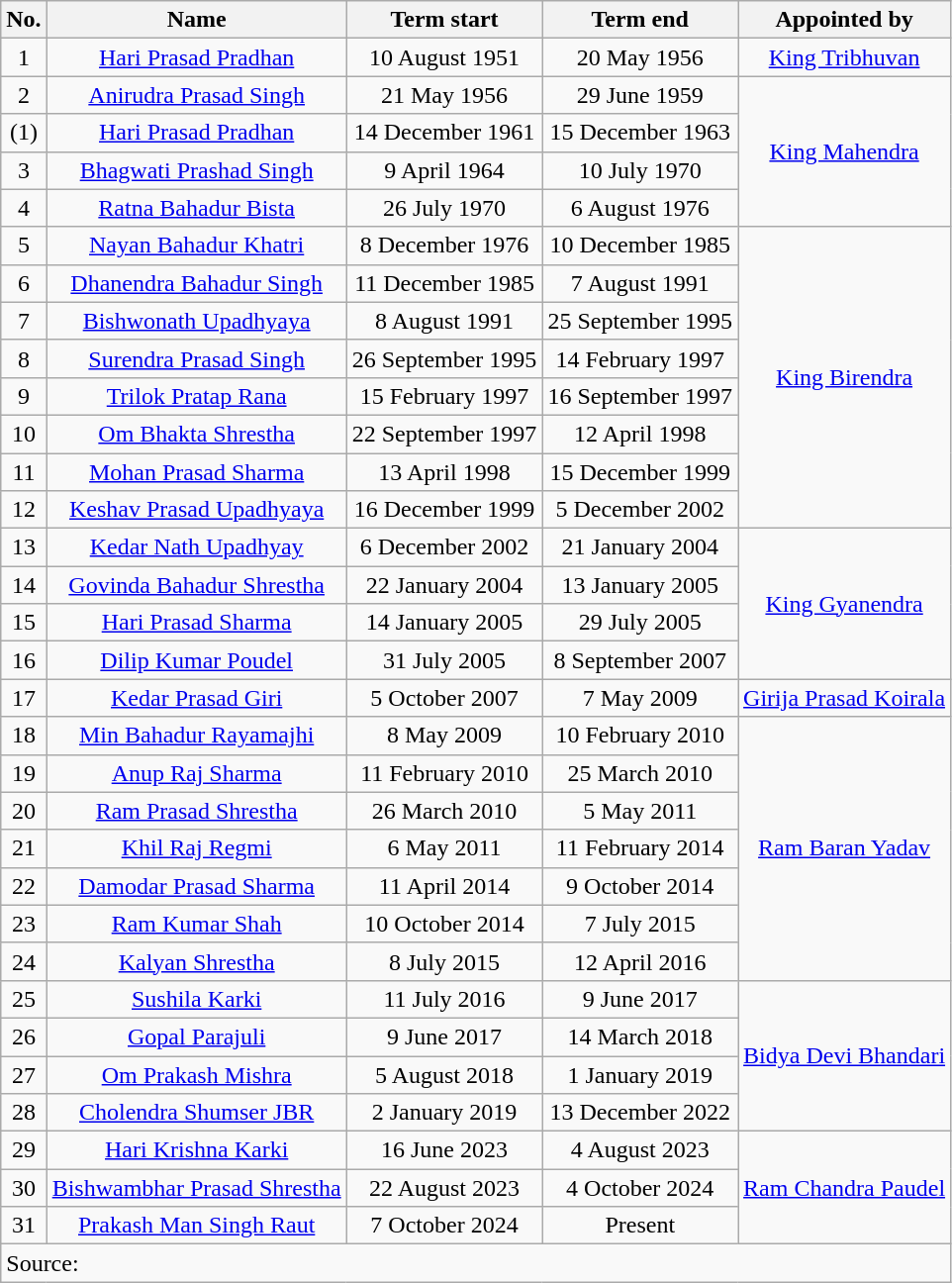<table class="wikitable sortable">
<tr>
<th>No.</th>
<th>Name</th>
<th>Term start</th>
<th>Term end</th>
<th>Appointed by</th>
</tr>
<tr align="center">
<td>1</td>
<td><a href='#'>Hari Prasad Pradhan</a></td>
<td>10 August 1951</td>
<td>20 May 1956</td>
<td><a href='#'>King Tribhuvan</a></td>
</tr>
<tr align="center">
<td>2</td>
<td><a href='#'>Anirudra Prasad Singh</a></td>
<td>21 May 1956</td>
<td>29 June 1959</td>
<td rowspan="4"><a href='#'>King Mahendra</a></td>
</tr>
<tr align="center">
<td>(1)</td>
<td><a href='#'>Hari Prasad Pradhan</a></td>
<td>14 December 1961</td>
<td>15 December 1963</td>
</tr>
<tr align="center">
<td>3</td>
<td><a href='#'>Bhagwati Prashad Singh</a></td>
<td>9 April 1964</td>
<td>10 July 1970</td>
</tr>
<tr align="center">
<td>4</td>
<td><a href='#'>Ratna Bahadur Bista</a></td>
<td>26 July 1970</td>
<td>6 August 1976</td>
</tr>
<tr align="center">
<td>5</td>
<td><a href='#'>Nayan Bahadur Khatri</a></td>
<td>8 December 1976</td>
<td>10 December 1985</td>
<td rowspan="8"><a href='#'>King Birendra</a></td>
</tr>
<tr align="center">
<td>6</td>
<td><a href='#'>Dhanendra Bahadur Singh</a></td>
<td>11 December 1985</td>
<td>7 August 1991</td>
</tr>
<tr align="center">
<td>7</td>
<td><a href='#'>Bishwonath Upadhyaya</a></td>
<td>8 August 1991</td>
<td>25 September 1995</td>
</tr>
<tr align="center">
<td>8</td>
<td><a href='#'>Surendra Prasad Singh</a></td>
<td>26 September 1995</td>
<td>14 February 1997</td>
</tr>
<tr align="center">
<td>9</td>
<td><a href='#'>Trilok Pratap Rana</a></td>
<td>15 February 1997</td>
<td>16 September 1997</td>
</tr>
<tr align="center">
<td>10</td>
<td><a href='#'>Om Bhakta Shrestha</a></td>
<td>22 September 1997</td>
<td>12 April 1998</td>
</tr>
<tr align="center">
<td>11</td>
<td><a href='#'>Mohan Prasad Sharma</a></td>
<td>13 April 1998</td>
<td>15 December 1999</td>
</tr>
<tr align="center">
<td>12</td>
<td><a href='#'>Keshav Prasad Upadhyaya</a></td>
<td>16 December 1999</td>
<td>5 December 2002</td>
</tr>
<tr align="center">
<td>13</td>
<td><a href='#'>Kedar Nath Upadhyay</a></td>
<td>6 December 2002</td>
<td>21 January 2004</td>
<td rowspan="4"><a href='#'>King Gyanendra</a></td>
</tr>
<tr align="center">
<td>14</td>
<td><a href='#'>Govinda Bahadur Shrestha</a></td>
<td>22 January 2004</td>
<td>13 January 2005</td>
</tr>
<tr align="center">
<td>15</td>
<td><a href='#'>Hari Prasad Sharma</a></td>
<td>14 January 2005</td>
<td>29 July 2005</td>
</tr>
<tr align="center">
<td>16</td>
<td><a href='#'>Dilip Kumar Poudel</a></td>
<td>31 July 2005</td>
<td>8 September 2007</td>
</tr>
<tr align="center">
<td>17</td>
<td><a href='#'>Kedar Prasad Giri</a></td>
<td>5 October 2007</td>
<td>7 May 2009</td>
<td><a href='#'>Girija Prasad Koirala</a></td>
</tr>
<tr align="center">
<td>18</td>
<td><a href='#'>Min Bahadur Rayamajhi</a></td>
<td>8 May 2009</td>
<td>10 February 2010</td>
<td rowspan="7"><a href='#'>Ram Baran Yadav</a></td>
</tr>
<tr align="center">
<td>19</td>
<td><a href='#'>Anup Raj Sharma</a></td>
<td>11 February 2010</td>
<td>25 March 2010</td>
</tr>
<tr align="center">
<td>20</td>
<td><a href='#'>Ram Prasad Shrestha</a></td>
<td>26 March 2010</td>
<td>5 May 2011</td>
</tr>
<tr align="center">
<td>21</td>
<td><a href='#'>Khil Raj Regmi</a></td>
<td>6 May 2011</td>
<td>11 February 2014</td>
</tr>
<tr align="center">
<td>22</td>
<td><a href='#'>Damodar Prasad Sharma</a></td>
<td>11 April 2014</td>
<td>9 October 2014</td>
</tr>
<tr align="center">
<td>23</td>
<td><a href='#'>Ram Kumar Shah</a></td>
<td>10 October 2014</td>
<td>7 July 2015</td>
</tr>
<tr align="center">
<td>24</td>
<td><a href='#'>Kalyan Shrestha</a></td>
<td>8 July 2015</td>
<td>12 April 2016</td>
</tr>
<tr align="center">
<td>25</td>
<td><a href='#'>Sushila Karki</a></td>
<td>11 July 2016</td>
<td>9 June 2017</td>
<td rowspan="4"><a href='#'>Bidya Devi Bhandari</a></td>
</tr>
<tr align="center">
<td>26</td>
<td><a href='#'>Gopal Parajuli</a></td>
<td>9 June 2017</td>
<td>14 March 2018</td>
</tr>
<tr align="center">
<td>27</td>
<td><a href='#'>Om Prakash Mishra</a></td>
<td>5 August 2018</td>
<td>1 January 2019</td>
</tr>
<tr align="center">
<td>28</td>
<td><a href='#'>Cholendra Shumser JBR</a></td>
<td>2 January 2019</td>
<td>13 December 2022</td>
</tr>
<tr align="center">
<td>29</td>
<td><a href='#'>Hari Krishna Karki</a></td>
<td>16 June 2023</td>
<td>4 August 2023</td>
<td rowspan="3"><a href='#'>Ram Chandra Paudel</a></td>
</tr>
<tr align="center">
<td>30</td>
<td><a href='#'>Bishwambhar Prasad Shrestha</a></td>
<td>22 August 2023</td>
<td>4 October 2024</td>
</tr>
<tr align="center">
<td>31</td>
<td><a href='#'>Prakash Man Singh Raut</a></td>
<td>7 October 2024</td>
<td>Present</td>
</tr>
<tr>
<td colspan="5">Source: </td>
</tr>
</table>
